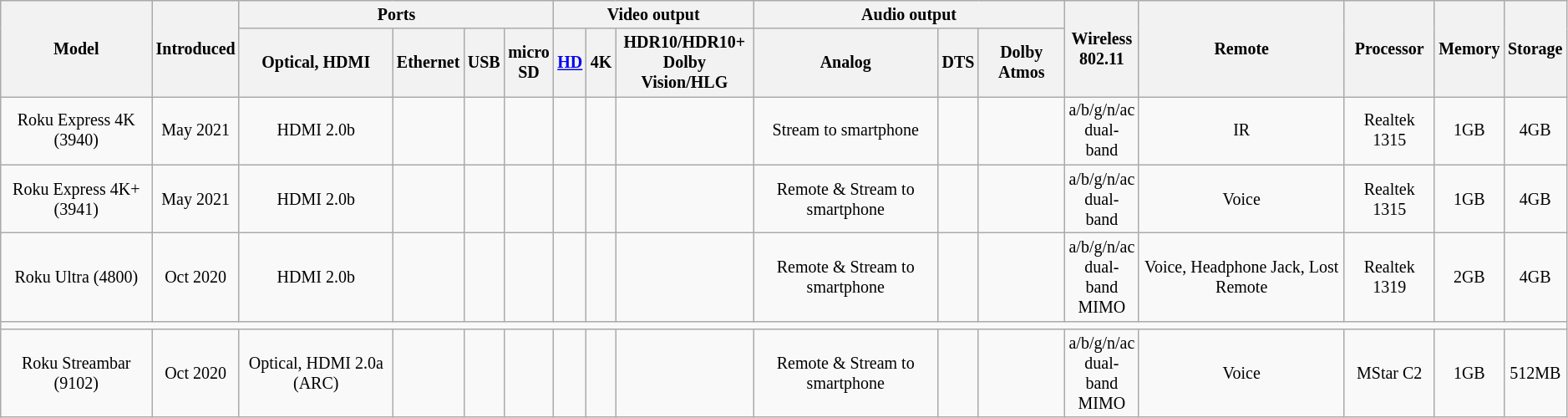<table class="wikitable" style="text-align: center; font-size: smaller;">
<tr>
<th rowspan="2">Model</th>
<th rowspan="2">Introduced</th>
<th colspan="4">Ports</th>
<th colspan="3">Video output</th>
<th colspan="3">Audio output</th>
<th rowspan="2">Wireless<br>802.11</th>
<th rowspan="2">Remote</th>
<th rowspan="2">Processor</th>
<th rowspan="2">Memory</th>
<th rowspan="2">Storage </th>
</tr>
<tr>
<th>Optical, HDMI</th>
<th>Ethernet</th>
<th>USB</th>
<th>micro<br>SD</th>
<th><a href='#'>HD</a></th>
<th>4K</th>
<th>HDR10/HDR10+<br>Dolby Vision/HLG</th>
<th>Analog</th>
<th>DTS</th>
<th>Dolby Atmos</th>
</tr>
<tr>
<td>Roku Express 4K (3940)</td>
<td>May 2021</td>
<td>HDMI 2.0b</td>
<td></td>
<td></td>
<td></td>
<td></td>
<td></td>
<td></td>
<td>Stream to smartphone</td>
<td></td>
<td></td>
<td>a/b/g/n/ac<br>dual-band</td>
<td>IR</td>
<td>Realtek 1315</td>
<td>1GB</td>
<td>4GB</td>
</tr>
<tr>
<td>Roku Express 4K+ (3941)</td>
<td>May 2021</td>
<td>HDMI 2.0b</td>
<td></td>
<td></td>
<td></td>
<td></td>
<td></td>
<td></td>
<td>Remote & Stream to smartphone</td>
<td></td>
<td></td>
<td>a/b/g/n/ac<br>dual-band</td>
<td>Voice</td>
<td>Realtek 1315</td>
<td>1GB</td>
<td>4GB</td>
</tr>
<tr>
<td>Roku Ultra (4800)</td>
<td>Oct 2020</td>
<td>HDMI 2.0b</td>
<td></td>
<td></td>
<td></td>
<td></td>
<td></td>
<td></td>
<td>Remote & Stream to smartphone</td>
<td></td>
<td></td>
<td>a/b/g/n/ac<br>dual-band<br>MIMO</td>
<td>Voice, Headphone Jack, Lost Remote</td>
<td>Realtek 1319</td>
<td>2GB</td>
<td>4GB</td>
</tr>
<tr>
<td colspan="17"></td>
</tr>
<tr>
<td>Roku Streambar (9102)</td>
<td>Oct 2020</td>
<td>Optical, HDMI 2.0a (ARC)</td>
<td></td>
<td></td>
<td></td>
<td></td>
<td></td>
<td></td>
<td>Remote & Stream to smartphone</td>
<td></td>
<td></td>
<td>a/b/g/n/ac<br>dual-band<br>MIMO</td>
<td>Voice</td>
<td>MStar C2</td>
<td>1GB</td>
<td>512MB</td>
</tr>
</table>
